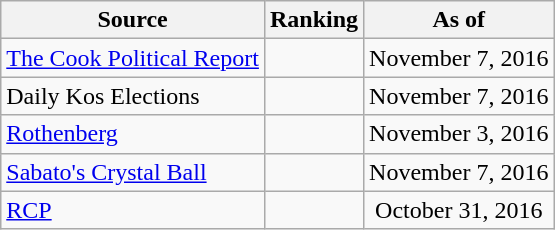<table class="wikitable" style="text-align:center">
<tr>
<th>Source</th>
<th>Ranking</th>
<th>As of</th>
</tr>
<tr>
<td align=left><a href='#'>The Cook Political Report</a></td>
<td></td>
<td>November 7, 2016</td>
</tr>
<tr>
<td align=left>Daily Kos Elections</td>
<td></td>
<td>November 7, 2016</td>
</tr>
<tr>
<td align=left><a href='#'>Rothenberg</a></td>
<td></td>
<td>November 3, 2016</td>
</tr>
<tr>
<td align=left><a href='#'>Sabato's Crystal Ball</a></td>
<td></td>
<td>November 7, 2016</td>
</tr>
<tr>
<td align="left"><a href='#'>RCP</a></td>
<td></td>
<td>October 31, 2016</td>
</tr>
</table>
